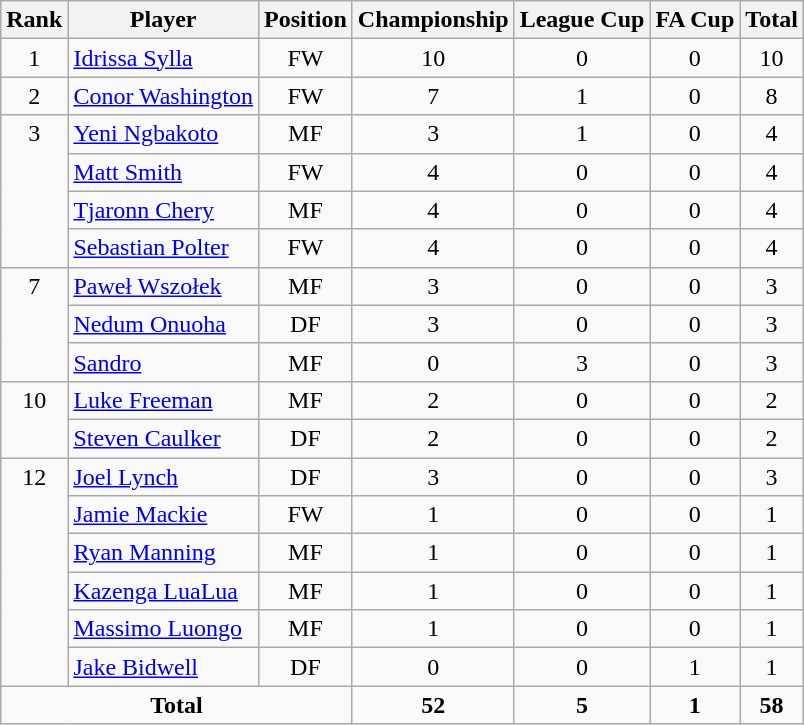<table class="wikitable">
<tr>
<th>Rank</th>
<th>Player</th>
<th>Position</th>
<th>Championship</th>
<th>League Cup</th>
<th>FA Cup</th>
<th>Total</th>
</tr>
<tr>
<td align=center valign=top rowspan=1>1</td>
<td> <a href='#'>Idrissa Sylla</a></td>
<td align=center>FW</td>
<td align=center>10</td>
<td align=center>0</td>
<td align=center>0</td>
<td align=center>10</td>
</tr>
<tr>
<td align=center valign=top rowspan=1>2</td>
<td> <a href='#'>Conor Washington</a></td>
<td align=center>FW</td>
<td align=center>7</td>
<td align=center>1</td>
<td align=center>0</td>
<td align=center>8</td>
</tr>
<tr>
<td align=center valign=top rowspan=4>3</td>
<td> <a href='#'>Yeni Ngbakoto</a></td>
<td align=center>MF</td>
<td align=center>3</td>
<td align=center>1</td>
<td align=center>0</td>
<td align=center>4</td>
</tr>
<tr>
<td> <a href='#'>Matt Smith</a></td>
<td align=center>FW</td>
<td align=center>4</td>
<td align=center>0</td>
<td align=center>0</td>
<td align=center>4</td>
</tr>
<tr>
<td> <a href='#'>Tjaronn Chery</a></td>
<td align=center>MF</td>
<td align=center>4</td>
<td align=center>0</td>
<td align=center>0</td>
<td align=center>4</td>
</tr>
<tr>
<td> <a href='#'>Sebastian Polter</a></td>
<td align=center>FW</td>
<td align=center>4</td>
<td align=center>0</td>
<td align=center>0</td>
<td align=center>4</td>
</tr>
<tr>
<td align=center valign=top rowspan=3>7</td>
<td> <a href='#'>Paweł Wszołek</a></td>
<td align=center>MF</td>
<td align=center>3</td>
<td align=center>0</td>
<td align=center>0</td>
<td align=center>3</td>
</tr>
<tr>
<td> <a href='#'>Nedum Onuoha</a></td>
<td align=center>DF</td>
<td align=center>3</td>
<td align=center>0</td>
<td align=center>0</td>
<td align=center>3</td>
</tr>
<tr>
<td> <a href='#'>Sandro</a></td>
<td align=center>MF</td>
<td align=center>0</td>
<td align=center>3</td>
<td align=center>0</td>
<td align=center>3</td>
</tr>
<tr>
<td align=center valign=top rowspan=2>10</td>
<td> <a href='#'>Luke Freeman</a></td>
<td align=center>MF</td>
<td align=center>2</td>
<td align=center>0</td>
<td align=center>0</td>
<td align=center>2</td>
</tr>
<tr>
<td> <a href='#'>Steven Caulker</a></td>
<td align=center>DF</td>
<td align=center>2</td>
<td align=center>0</td>
<td align=center>0</td>
<td align=center>2</td>
</tr>
<tr>
<td align=center valign=top rowspan=6>12</td>
<td> <a href='#'>Joel Lynch</a></td>
<td align=center>DF</td>
<td align=center>3</td>
<td align=center>0</td>
<td align=center>0</td>
<td align=center>3</td>
</tr>
<tr>
<td> <a href='#'>Jamie Mackie</a></td>
<td align=center>FW</td>
<td align=center>1</td>
<td align=center>0</td>
<td align=center>0</td>
<td align=center>1</td>
</tr>
<tr>
<td> <a href='#'>Ryan Manning</a></td>
<td align=center>MF</td>
<td align=center>1</td>
<td align=center>0</td>
<td align=center>0</td>
<td align=center>1</td>
</tr>
<tr>
<td> <a href='#'>Kazenga LuaLua</a></td>
<td align=center>MF</td>
<td align=center>1</td>
<td align=center>0</td>
<td align=center>0</td>
<td align=center>1</td>
</tr>
<tr>
<td> <a href='#'>Massimo Luongo</a></td>
<td align=center>MF</td>
<td align=center>1</td>
<td align=center>0</td>
<td align=center>0</td>
<td align=center>1</td>
</tr>
<tr>
<td> <a href='#'>Jake Bidwell</a></td>
<td align=center>DF</td>
<td align=center>0</td>
<td align=center>0</td>
<td align=center>1</td>
<td align=center>1</td>
</tr>
<tr>
<td align=center colspan=3><strong>Total</strong></td>
<td align=center><strong>52</strong></td>
<td align=center><strong>5</strong></td>
<td align=center><strong>1</strong></td>
<td align=center><strong>58</strong></td>
</tr>
</table>
